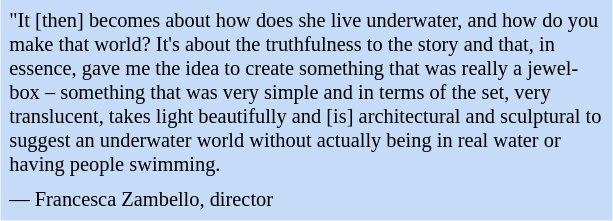<table class="toccolours" style="float: right; margin-left: 1em; margin-right: 2em; font-size: 85%; background:#c6dbf7; color:black; width:30em; max-width: 40%;" cellspacing="5">
<tr>
<td style="text-align: left;">"It [then] becomes about how does she live underwater, and how do you make that world? It's about the truthfulness to the story and that, in essence, gave me the idea to create something that was really a jewel-box – something that was very simple and in terms of the set, very translucent, takes light beautifully and [is] architectural and sculptural to suggest an underwater world without actually being in real water or having people swimming.</td>
</tr>
<tr>
<td style="text-align: left;">— Francesca Zambello, director</td>
</tr>
</table>
